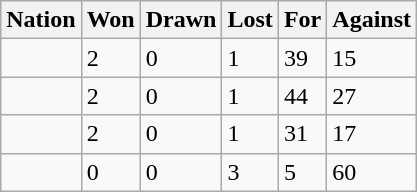<table class="wikitable">
<tr>
<th>Nation</th>
<th>Won</th>
<th>Drawn</th>
<th>Lost</th>
<th>For</th>
<th>Against</th>
</tr>
<tr>
<td></td>
<td>2</td>
<td>0</td>
<td>1</td>
<td>39</td>
<td>15</td>
</tr>
<tr>
<td></td>
<td>2</td>
<td>0</td>
<td>1</td>
<td>44</td>
<td>27</td>
</tr>
<tr>
<td></td>
<td>2</td>
<td>0</td>
<td>1</td>
<td>31</td>
<td>17</td>
</tr>
<tr>
<td></td>
<td>0</td>
<td>0</td>
<td>3</td>
<td>5</td>
<td>60</td>
</tr>
</table>
